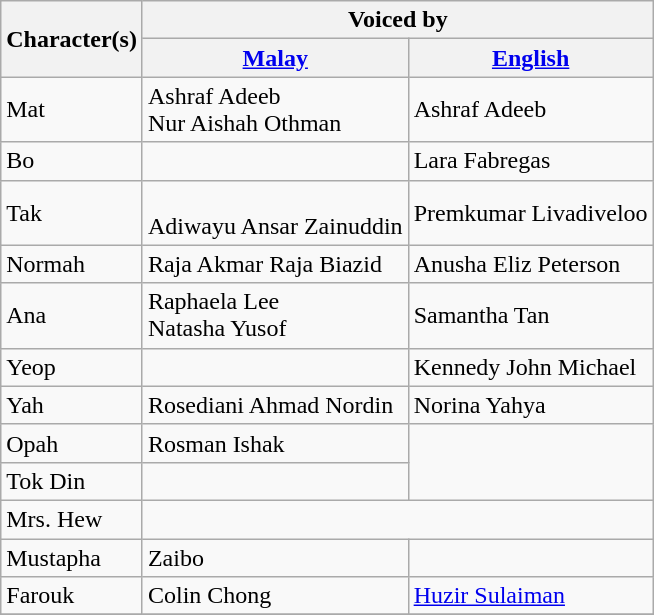<table class="wikitable">
<tr>
<th rowspan="2">Character(s)</th>
<th colspan="2">Voiced by</th>
</tr>
<tr>
<th><a href='#'>Malay</a></th>
<th><a href='#'>English</a></th>
</tr>
<tr>
<td>Mat</td>
<td>Ashraf Adeeb<br>Nur Aishah Othman</td>
<td>Ashraf Adeeb</td>
</tr>
<tr>
<td>Bo</td>
<td></td>
<td>Lara Fabregas</td>
</tr>
<tr>
<td>Tak</td>
<td><br>Adiwayu Ansar Zainuddin</td>
<td>Premkumar Livadiveloo</td>
</tr>
<tr>
<td>Normah</td>
<td>Raja Akmar Raja Biazid</td>
<td>Anusha Eliz Peterson</td>
</tr>
<tr>
<td>Ana</td>
<td>Raphaela Lee<br>Natasha Yusof</td>
<td>Samantha Tan</td>
</tr>
<tr>
<td>Yeop</td>
<td></td>
<td>Kennedy John Michael</td>
</tr>
<tr>
<td>Yah</td>
<td>Rosediani Ahmad Nordin</td>
<td>Norina Yahya</td>
</tr>
<tr>
<td>Opah</td>
<td>Rosman Ishak</td>
<td rowspan="2"></td>
</tr>
<tr>
<td>Tok Din</td>
<td></td>
</tr>
<tr>
<td>Mrs. Hew</td>
<td colspan="2"></td>
</tr>
<tr>
<td>Mustapha</td>
<td>Zaibo<br></td>
<td></td>
</tr>
<tr>
<td>Farouk</td>
<td>Colin Chong</td>
<td><a href='#'>Huzir Sulaiman</a></td>
</tr>
<tr>
</tr>
</table>
